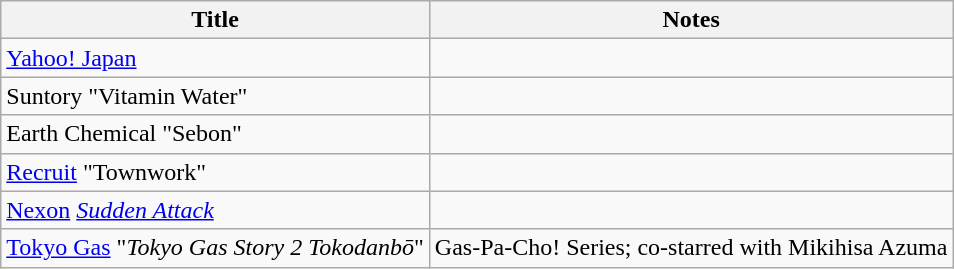<table class="wikitable">
<tr>
<th>Title</th>
<th>Notes</th>
</tr>
<tr>
<td><a href='#'>Yahoo! Japan</a></td>
<td></td>
</tr>
<tr>
<td>Suntory "Vitamin Water"</td>
<td></td>
</tr>
<tr>
<td>Earth Chemical "Sebon"</td>
<td></td>
</tr>
<tr>
<td><a href='#'>Recruit</a> "Townwork"</td>
<td></td>
</tr>
<tr>
<td><a href='#'>Nexon</a> <em><a href='#'>Sudden Attack</a></em></td>
<td></td>
</tr>
<tr>
<td><a href='#'>Tokyo Gas</a> "<em>Tokyo Gas Story 2 Tokodanbō</em>"</td>
<td>Gas-Pa-Cho! Series; co-starred with Mikihisa Azuma</td>
</tr>
</table>
